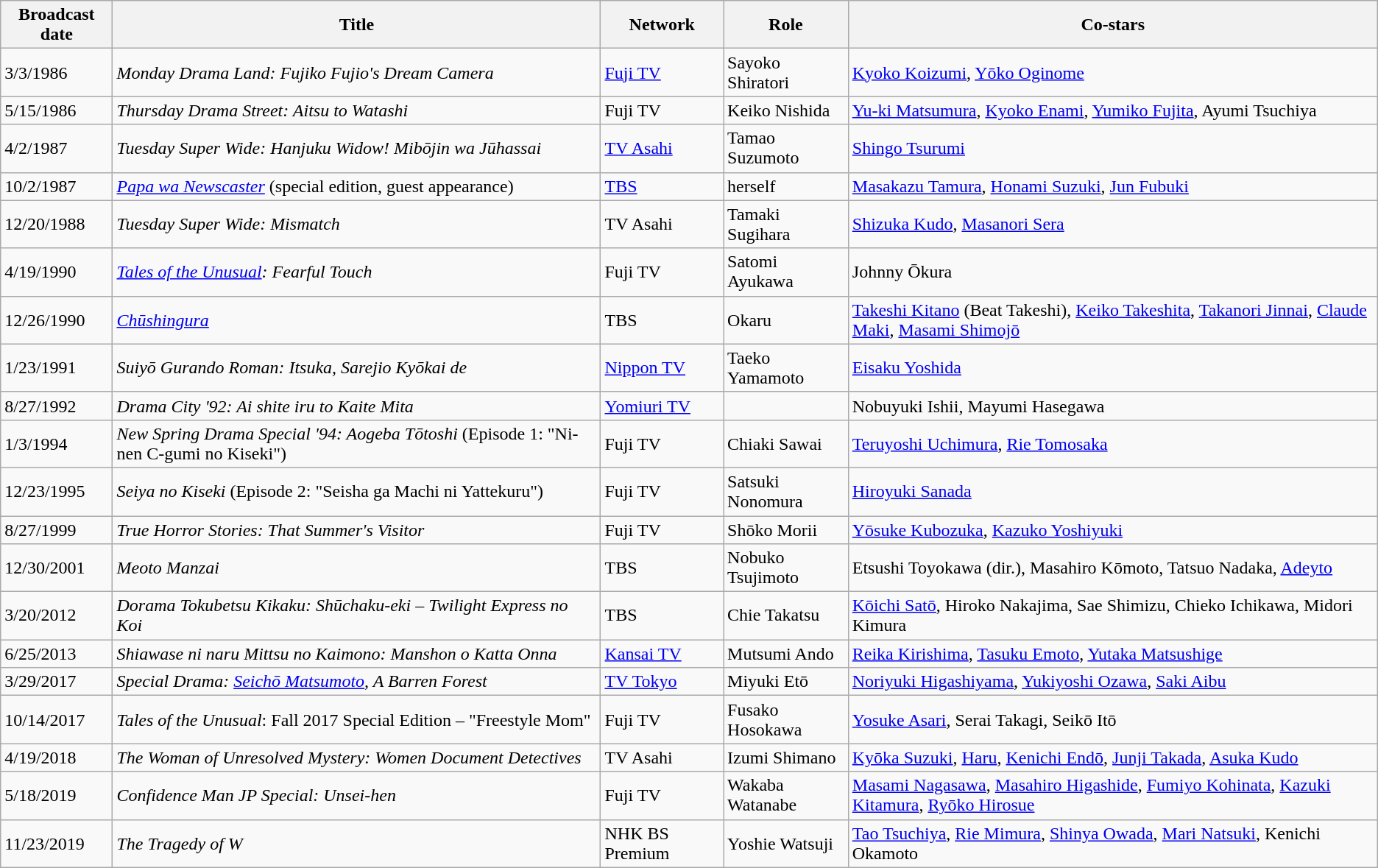<table class=wikitable>
<tr>
<th>Broadcast date</th>
<th>Title</th>
<th>Network</th>
<th>Role</th>
<th>Co-stars</th>
</tr>
<tr>
<td>3/3/1986</td>
<td><em>Monday Drama Land: Fujiko Fujio's Dream Camera</em></td>
<td><a href='#'>Fuji TV</a></td>
<td>Sayoko Shiratori</td>
<td><a href='#'>Kyoko Koizumi</a>, <a href='#'>Yōko Oginome</a></td>
</tr>
<tr>
<td>5/15/1986</td>
<td><em>Thursday Drama Street: Aitsu to Watashi</em></td>
<td>Fuji TV</td>
<td>Keiko Nishida</td>
<td><a href='#'>Yu-ki Matsumura</a>, <a href='#'>Kyoko Enami</a>, <a href='#'>Yumiko Fujita</a>, Ayumi Tsuchiya</td>
</tr>
<tr>
<td>4/2/1987</td>
<td><em>Tuesday Super Wide: Hanjuku Widow! Mibōjin wa Jūhassai</em></td>
<td><a href='#'>TV Asahi</a></td>
<td>Tamao Suzumoto</td>
<td><a href='#'>Shingo Tsurumi</a></td>
</tr>
<tr>
<td>10/2/1987</td>
<td><em><a href='#'>Papa wa Newscaster</a></em> (special edition, guest appearance)</td>
<td><a href='#'>TBS</a></td>
<td>herself</td>
<td><a href='#'>Masakazu Tamura</a>, <a href='#'>Honami Suzuki</a>, <a href='#'>Jun Fubuki</a></td>
</tr>
<tr>
<td>12/20/1988</td>
<td><em>Tuesday Super Wide: Mismatch</em></td>
<td>TV Asahi</td>
<td>Tamaki Sugihara</td>
<td><a href='#'>Shizuka Kudo</a>, <a href='#'>Masanori Sera</a></td>
</tr>
<tr>
<td>4/19/1990</td>
<td><em><a href='#'>Tales of the Unusual</a>: Fearful Touch</em></td>
<td>Fuji TV</td>
<td>Satomi Ayukawa</td>
<td>Johnny Ōkura</td>
</tr>
<tr>
<td>12/26/1990</td>
<td><em><a href='#'>Chūshingura</a></em></td>
<td>TBS</td>
<td>Okaru</td>
<td><a href='#'>Takeshi Kitano</a> (Beat Takeshi), <a href='#'>Keiko Takeshita</a>, <a href='#'>Takanori Jinnai</a>, <a href='#'>Claude Maki</a>, <a href='#'>Masami Shimojō</a></td>
</tr>
<tr>
<td>1/23/1991</td>
<td><em>Suiyō Gurando Roman: Itsuka, Sarejio Kyōkai de</em></td>
<td><a href='#'>Nippon TV</a></td>
<td>Taeko Yamamoto</td>
<td><a href='#'>Eisaku Yoshida</a></td>
</tr>
<tr>
<td>8/27/1992</td>
<td><em>Drama City '92: Ai shite iru to Kaite Mita</em></td>
<td><a href='#'>Yomiuri TV</a></td>
<td></td>
<td>Nobuyuki Ishii, Mayumi Hasegawa</td>
</tr>
<tr>
<td>1/3/1994</td>
<td><em>New Spring Drama Special '94: Aogeba Tōtoshi</em> (Episode 1: "Ni-nen C-gumi no Kiseki")</td>
<td>Fuji TV</td>
<td>Chiaki Sawai</td>
<td><a href='#'>Teruyoshi Uchimura</a>, <a href='#'>Rie Tomosaka</a></td>
</tr>
<tr>
<td>12/23/1995</td>
<td><em>Seiya no Kiseki</em> (Episode 2: "Seisha ga Machi ni Yattekuru")</td>
<td>Fuji TV</td>
<td>Satsuki Nonomura</td>
<td><a href='#'>Hiroyuki Sanada</a></td>
</tr>
<tr>
<td>8/27/1999</td>
<td><em>True Horror Stories: That Summer's Visitor</em></td>
<td>Fuji TV</td>
<td>Shōko Morii</td>
<td><a href='#'>Yōsuke Kubozuka</a>, <a href='#'>Kazuko Yoshiyuki</a></td>
</tr>
<tr>
<td>12/30/2001</td>
<td><em>Meoto Manzai</em></td>
<td>TBS</td>
<td>Nobuko Tsujimoto</td>
<td>Etsushi Toyokawa (dir.), Masahiro Kōmoto, Tatsuo Nadaka, <a href='#'>Adeyto</a></td>
</tr>
<tr>
<td>3/20/2012</td>
<td><em>Dorama Tokubetsu Kikaku: Shūchaku-eki – Twilight Express no Koi</em></td>
<td>TBS</td>
<td>Chie Takatsu</td>
<td><a href='#'>Kōichi Satō</a>, Hiroko Nakajima, Sae Shimizu, Chieko Ichikawa, Midori Kimura</td>
</tr>
<tr>
<td>6/25/2013</td>
<td><em>Shiawase ni naru Mittsu no Kaimono: Manshon o Katta Onna</em></td>
<td><a href='#'>Kansai TV</a></td>
<td>Mutsumi Ando</td>
<td><a href='#'>Reika Kirishima</a>, <a href='#'>Tasuku Emoto</a>, <a href='#'>Yutaka Matsushige</a></td>
</tr>
<tr>
<td>3/29/2017</td>
<td><em>Special Drama: <a href='#'>Seichō Matsumoto</a>, A Barren Forest</em></td>
<td><a href='#'>TV Tokyo</a></td>
<td>Miyuki Etō</td>
<td><a href='#'>Noriyuki Higashiyama</a>, <a href='#'>Yukiyoshi Ozawa</a>, <a href='#'>Saki Aibu</a></td>
</tr>
<tr>
<td>10/14/2017</td>
<td><em>Tales of the Unusual</em>: Fall 2017 Special Edition – "Freestyle Mom"</td>
<td>Fuji TV</td>
<td>Fusako Hosokawa</td>
<td><a href='#'>Yosuke Asari</a>, Serai Takagi, Seikō Itō</td>
</tr>
<tr>
<td>4/19/2018</td>
<td><em>The Woman of Unresolved Mystery: Women Document Detectives</em></td>
<td>TV Asahi</td>
<td>Izumi Shimano</td>
<td><a href='#'>Kyōka Suzuki</a>, <a href='#'>Haru</a>, <a href='#'>Kenichi Endō</a>, <a href='#'>Junji Takada</a>, <a href='#'>Asuka Kudo</a></td>
</tr>
<tr>
<td>5/18/2019</td>
<td><em>Confidence Man JP Special: Unsei-hen</em></td>
<td>Fuji TV</td>
<td>Wakaba Watanabe</td>
<td><a href='#'>Masami Nagasawa</a>, <a href='#'>Masahiro Higashide</a>, <a href='#'>Fumiyo Kohinata</a>, <a href='#'>Kazuki Kitamura</a>, <a href='#'>Ryōko Hirosue</a></td>
</tr>
<tr>
<td>11/23/2019</td>
<td><em>The Tragedy of W</em></td>
<td>NHK BS Premium</td>
<td>Yoshie Watsuji</td>
<td><a href='#'>Tao Tsuchiya</a>, <a href='#'>Rie Mimura</a>, <a href='#'>Shinya Owada</a>, <a href='#'>Mari Natsuki</a>, Kenichi Okamoto</td>
</tr>
</table>
